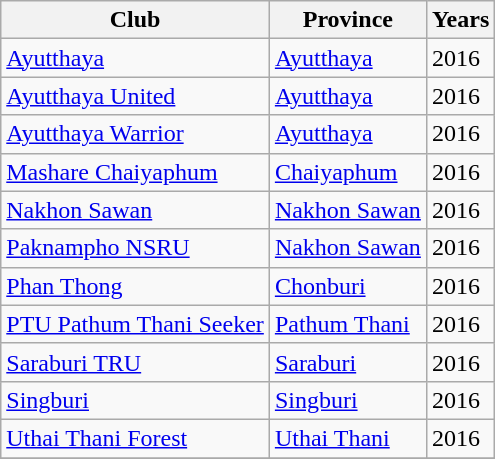<table class="wikitable">
<tr>
<th>Club</th>
<th>Province</th>
<th>Years</th>
</tr>
<tr>
<td><a href='#'>Ayutthaya</a></td>
<td><a href='#'>Ayutthaya</a></td>
<td>2016</td>
</tr>
<tr>
<td><a href='#'>Ayutthaya United</a></td>
<td><a href='#'>Ayutthaya</a></td>
<td>2016</td>
</tr>
<tr>
<td><a href='#'>Ayutthaya Warrior</a></td>
<td><a href='#'>Ayutthaya</a></td>
<td>2016</td>
</tr>
<tr>
<td><a href='#'>Mashare Chaiyaphum</a></td>
<td><a href='#'>Chaiyaphum</a></td>
<td>2016</td>
</tr>
<tr>
<td><a href='#'>Nakhon Sawan</a></td>
<td><a href='#'>Nakhon Sawan</a></td>
<td>2016</td>
</tr>
<tr>
<td><a href='#'>Paknampho NSRU</a></td>
<td><a href='#'>Nakhon Sawan</a></td>
<td>2016</td>
</tr>
<tr>
<td><a href='#'>Phan Thong</a></td>
<td><a href='#'>Chonburi</a></td>
<td>2016</td>
</tr>
<tr>
<td><a href='#'>PTU Pathum Thani Seeker</a></td>
<td><a href='#'>Pathum Thani</a></td>
<td>2016</td>
</tr>
<tr>
<td><a href='#'>Saraburi TRU</a></td>
<td><a href='#'>Saraburi</a></td>
<td>2016</td>
</tr>
<tr>
<td><a href='#'>Singburi</a></td>
<td><a href='#'>Singburi</a></td>
<td>2016</td>
</tr>
<tr>
<td><a href='#'>Uthai Thani Forest</a></td>
<td><a href='#'>Uthai Thani</a></td>
<td>2016</td>
</tr>
<tr>
</tr>
</table>
